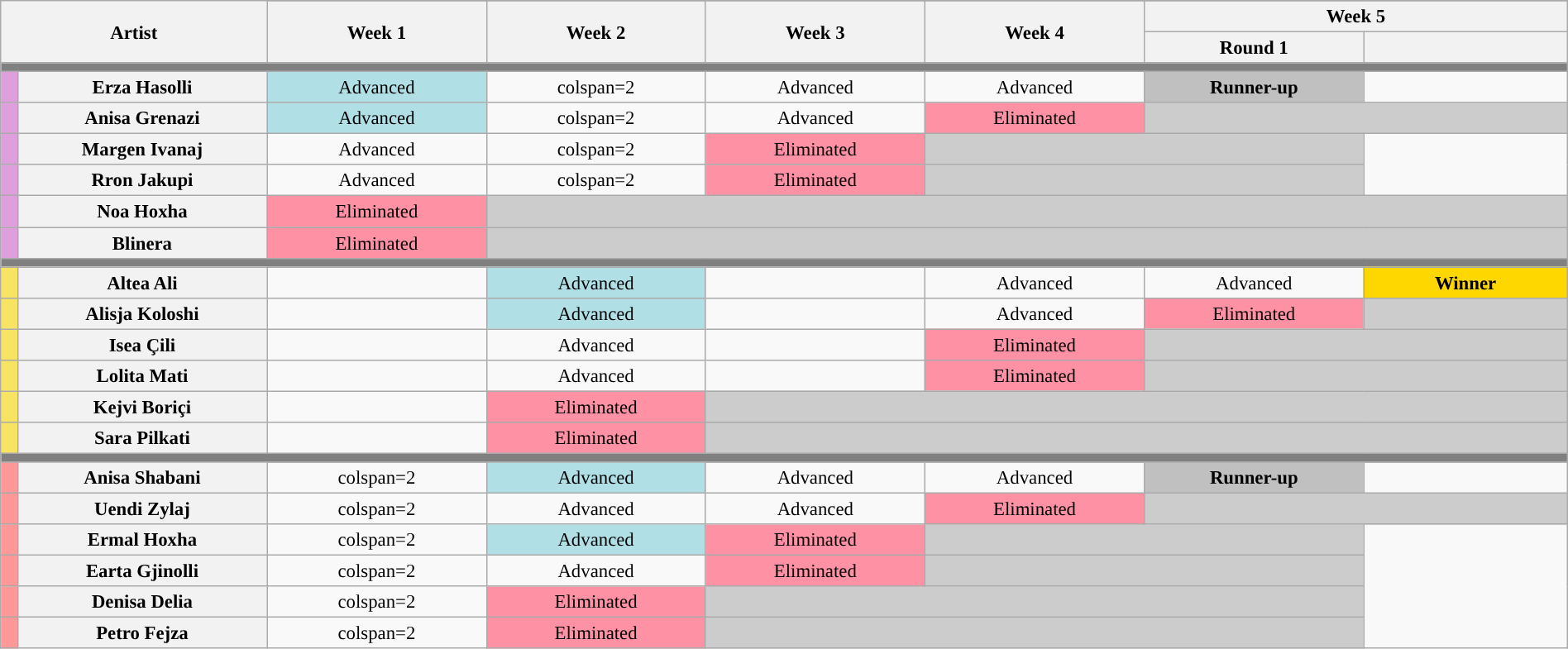<table class="wikitable"  style="font-size:95%; text-align:center; width:100%;">
<tr>
<th rowspan="3" colspan="2" width="17%;">Artist</th>
</tr>
<tr>
<th rowspan="2" width="14%;">Week 1</th>
<th rowspan="2" width="14%;">Week 2</th>
<th rowspan="2" width="14%;">Week 3</th>
<th rowspan="2" width="14%;">Week 4</th>
<th colspan="2" width="14%;">Week 5</th>
</tr>
<tr>
<th width="14%;">Round 1</th>
<th width="14%;"></th>
</tr>
<tr>
<th colspan="8" style="background:gray;"></th>
</tr>
<tr>
<th style="background:#dda0dd;"></th>
<th>Erza Hasolli</th>
<td style="background:#B0E0E6;">Advanced</td>
<td>colspan=2 </td>
<td>Advanced</td>
<td>Advanced</td>
<td style="background:silver"><strong>Runner-up</strong></td>
</tr>
<tr>
<th style="background:#dda0dd;"></th>
<th>Anisa Grenazi</th>
<td style="background:#B0E0E6;">Advanced</td>
<td>colspan=2 </td>
<td>Advanced</td>
<td style="background:#FF91A4;">Eliminated</td>
<td colspan="2" style="background:#ccc;"></td>
</tr>
<tr>
<th style="background:#dda0dd;"></th>
<th>Margen Ivanaj</th>
<td>Advanced</td>
<td>colspan=2 </td>
<td style="background:#FF91A4;">Eliminated</td>
<td colspan="2" style="background:#ccc;"></td>
</tr>
<tr>
<th style="background:#dda0dd;"></th>
<th>Rron Jakupi</th>
<td>Advanced</td>
<td>colspan=2 </td>
<td style="background:#FF91A4;">Eliminated</td>
<td colspan="2" style="background:#ccc;"></td>
</tr>
<tr>
<th style="background:#dda0dd;"></th>
<th>Noa Hoxha</th>
<td style="background:#FF91A4;">Eliminated</td>
<td colspan="5" style="background:#ccc;"></td>
</tr>
<tr>
<th style="background:#dda0dd;"></th>
<th>Blinera</th>
<td style="background:#FF91A4;">Eliminated</td>
<td colspan="5" style="background:#ccc;"></td>
</tr>
<tr>
<th colspan="8" style="background:gray;"></th>
</tr>
<tr>
<th style="background:#f7e463;"></th>
<th>Altea Ali</th>
<td></td>
<td style="background:#B0E0E6;">Advanced</td>
<td></td>
<td>Advanced</td>
<td>Advanced</td>
<td style="background:gold"><strong>Winner</strong></td>
</tr>
<tr>
<th style="background:#f7e463;"></th>
<th>Alisja Koloshi</th>
<td></td>
<td style="background:#B0E0E6;">Advanced</td>
<td></td>
<td>Advanced</td>
<td style="background:#FF91A4;">Eliminated</td>
<td colspan="2" style="background:#ccc;"></td>
</tr>
<tr>
<th style="background:#f7e463;"></th>
<th>Isea Çili</th>
<td></td>
<td>Advanced</td>
<td></td>
<td style="background:#FF91A4;">Eliminated</td>
<td colspan="2" style="background:#ccc;"></td>
</tr>
<tr>
<th style="background:#f7e463;"></th>
<th>Lolita Mati</th>
<td></td>
<td>Advanced</td>
<td></td>
<td style="background:#FF91A4;">Eliminated</td>
<td colspan="2" style="background:#ccc;"></td>
</tr>
<tr>
<th style="background:#f7e463;"></th>
<th>Kejvi Boriçi</th>
<td></td>
<td style="background:#FF91A4;">Eliminated</td>
<td colspan="4" style="background:#ccc;"></td>
</tr>
<tr>
<th style="background:#f7e463;"></th>
<th>Sara Pilkati</th>
<td></td>
<td style="background:#FF91A4;">Eliminated</td>
<td colspan="4" style="background:#ccc;"></td>
</tr>
<tr>
<th colspan="8" style="background:gray;"></th>
</tr>
<tr>
<th style="background:#FF9999;"></th>
<th>Anisa Shabani</th>
<td>colspan=2 </td>
<td style="background:#B0E0E6;">Advanced</td>
<td>Advanced</td>
<td>Advanced</td>
<td style="background:silver"><strong>Runner-up</strong></td>
</tr>
<tr>
<th style="background:#FF9999;"></th>
<th>Uendi Zylaj</th>
<td>colspan=2 </td>
<td>Advanced</td>
<td>Advanced</td>
<td style="background:#FF91A4;">Eliminated</td>
<td colspan="2" style="background:#ccc;"></td>
</tr>
<tr>
<th style="background:#FF9999;"></th>
<th>Ermal Hoxha</th>
<td>colspan=2 </td>
<td style="background:#B0E0E6;">Advanced</td>
<td style="background:#FF91A4;">Eliminated</td>
<td colspan="2" style="background:#ccc;"></td>
</tr>
<tr>
<th style="background:#FF9999;"></th>
<th>Earta Gjinolli</th>
<td>colspan=2 </td>
<td>Advanced</td>
<td style="background:#FF91A4;">Eliminated</td>
<td colspan="2" style="background:#ccc;"></td>
</tr>
<tr>
<th style="background:#FF9999;"></th>
<th>Denisa Delia</th>
<td>colspan=2 </td>
<td style="background:#FF91A4;">Eliminated</td>
<td colspan="3" style="background:#ccc;"></td>
</tr>
<tr>
<th style="background:#FF9999;"></th>
<th>Petro Fejza</th>
<td>colspan=2 </td>
<td style="background:#FF91A4;">Eliminated</td>
<td colspan="3" style="background:#ccc;"></td>
</tr>
</table>
